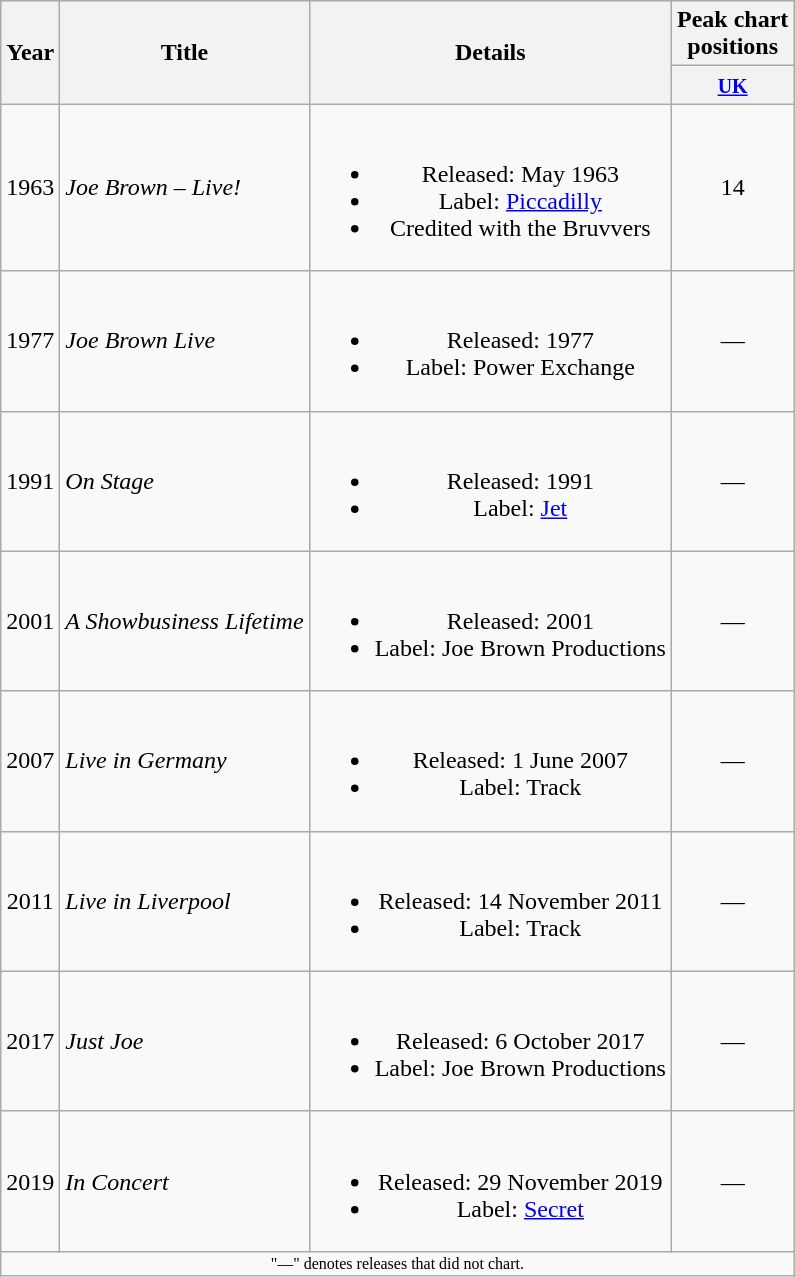<table class="wikitable" style="text-align:center">
<tr>
<th rowspan="2">Year</th>
<th rowspan="2">Title</th>
<th rowspan="2">Details</th>
<th>Peak chart<br>positions</th>
</tr>
<tr>
<th><small><a href='#'>UK</a></small><br></th>
</tr>
<tr>
<td>1963</td>
<td align="left"><em>Joe Brown – Live!</em></td>
<td><br><ul><li>Released: May 1963</li><li>Label: <a href='#'>Piccadilly</a></li><li>Credited with the Bruvvers</li></ul></td>
<td>14</td>
</tr>
<tr>
<td>1977</td>
<td align="left"><em>Joe Brown Live</em></td>
<td><br><ul><li>Released: 1977</li><li>Label: Power Exchange</li></ul></td>
<td>—</td>
</tr>
<tr>
<td>1991</td>
<td align="left"><em>On Stage</em></td>
<td><br><ul><li>Released: 1991</li><li>Label: <a href='#'>Jet</a></li></ul></td>
<td>—</td>
</tr>
<tr>
<td>2001</td>
<td align="left"><em>A Showbusiness Lifetime</em></td>
<td><br><ul><li>Released: 2001</li><li>Label: Joe Brown Productions</li></ul></td>
<td>—</td>
</tr>
<tr>
<td>2007</td>
<td align="left"><em>Live in Germany</em></td>
<td><br><ul><li>Released: 1 June 2007</li><li>Label: Track</li></ul></td>
<td>—</td>
</tr>
<tr>
<td>2011</td>
<td align="left"><em>Live in Liverpool</em></td>
<td><br><ul><li>Released: 14 November 2011</li><li>Label: Track</li></ul></td>
<td>—</td>
</tr>
<tr>
<td>2017</td>
<td align="left"><em>Just Joe</em></td>
<td><br><ul><li>Released: 6 October 2017</li><li>Label: Joe Brown Productions</li></ul></td>
<td>—</td>
</tr>
<tr>
<td>2019</td>
<td align="left"><em>In Concert</em></td>
<td><br><ul><li>Released: 29 November 2019</li><li>Label: <a href='#'>Secret</a></li></ul></td>
<td>—</td>
</tr>
<tr>
<td colspan="4" style="font-size:8pt">"—" denotes releases that did not chart.</td>
</tr>
</table>
